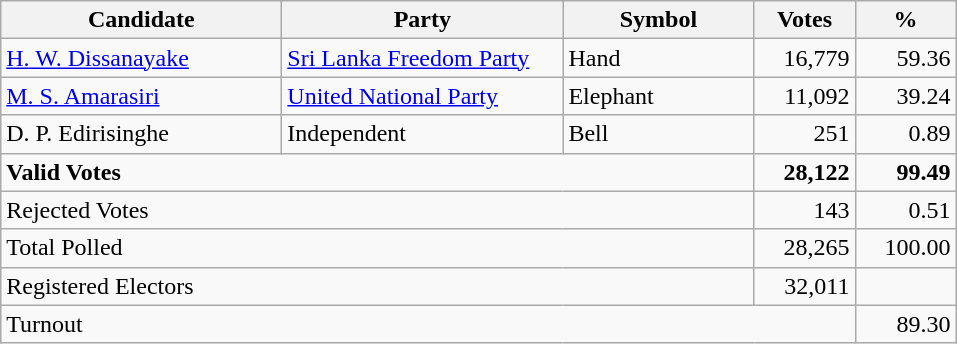<table class="wikitable" border="1" style="text-align:right;">
<tr>
<th align=left width="180">Candidate</th>
<th align=left width="180">Party</th>
<th align=left width="120">Symbol</th>
<th align=left width="60">Votes</th>
<th align=left width="60">%</th>
</tr>
<tr>
<td align=left><a href='#'>H. W. Dissanayake</a></td>
<td align=left><a href='#'>Sri Lanka Freedom Party</a></td>
<td align=left>Hand</td>
<td align=right>16,779</td>
<td align=right>59.36</td>
</tr>
<tr>
<td align=left><a href='#'>M. S. Amarasiri</a></td>
<td align=left><a href='#'>United National Party</a></td>
<td align=left>Elephant</td>
<td align=right>11,092</td>
<td align=right>39.24</td>
</tr>
<tr>
<td align=left>D. P. Edirisinghe</td>
<td align=left>Independent</td>
<td align=left>Bell</td>
<td align=right>251</td>
<td align=right>0.89</td>
</tr>
<tr>
<td align=left colspan=3><strong>Valid Votes</strong></td>
<td align=right><strong>28,122</strong></td>
<td align=right><strong>99.49</strong></td>
</tr>
<tr>
<td align=left colspan=3>Rejected Votes</td>
<td align=right>143</td>
<td align=right>0.51</td>
</tr>
<tr>
<td align=left colspan=3>Total Polled</td>
<td align=right>28,265</td>
<td align=right>100.00</td>
</tr>
<tr>
<td align=left colspan=3>Registered Electors</td>
<td align=right>32,011</td>
<td></td>
</tr>
<tr>
<td align=left colspan=4>Turnout</td>
<td align=right>89.30</td>
</tr>
</table>
